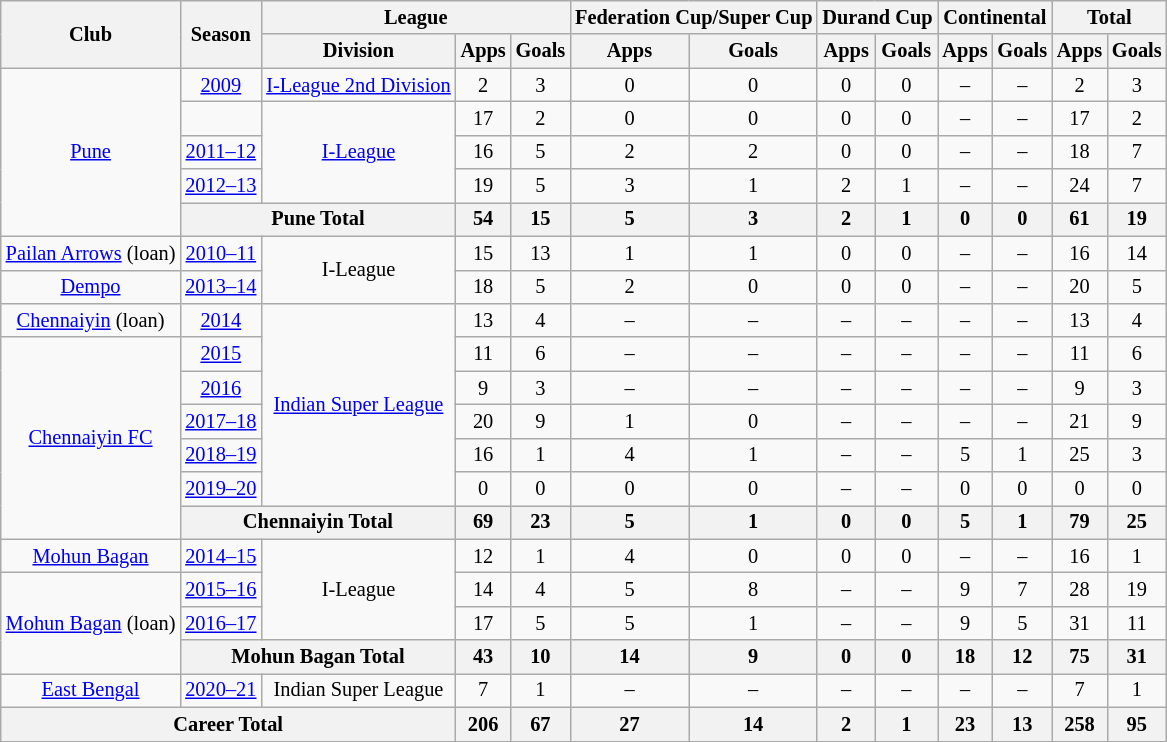<table class="wikitable" style="font-size:85%; text-align:center;">
<tr>
<th rowspan="2">Club</th>
<th rowspan="2">Season</th>
<th colspan="3">League</th>
<th colspan="2">Federation Cup/Super Cup</th>
<th colspan="2">Durand Cup</th>
<th colspan="2">Continental</th>
<th colspan="2">Total</th>
</tr>
<tr>
<th>Division</th>
<th>Apps</th>
<th>Goals</th>
<th>Apps</th>
<th>Goals</th>
<th>Apps</th>
<th>Goals</th>
<th>Apps</th>
<th>Goals</th>
<th>Apps</th>
<th>Goals</th>
</tr>
<tr>
<td rowspan="5"><a href='#'>Pune</a></td>
<td><a href='#'>2009</a></td>
<td rowspan="1"><a href='#'>I-League 2nd Division</a></td>
<td>2</td>
<td>3</td>
<td>0</td>
<td>0</td>
<td>0</td>
<td>0</td>
<td>–</td>
<td>–</td>
<td>2</td>
<td>3</td>
</tr>
<tr>
<td></td>
<td rowspan="3"><a href='#'>I-League</a></td>
<td>17</td>
<td>2</td>
<td>0</td>
<td>0</td>
<td>0</td>
<td>0</td>
<td>–</td>
<td>–</td>
<td>17</td>
<td>2</td>
</tr>
<tr>
<td><a href='#'>2011–12</a></td>
<td>16</td>
<td>5</td>
<td>2</td>
<td>2</td>
<td>0</td>
<td>0</td>
<td>–</td>
<td>–</td>
<td>18</td>
<td>7</td>
</tr>
<tr>
<td><a href='#'>2012–13</a></td>
<td>19</td>
<td>5</td>
<td>3</td>
<td>1</td>
<td>2</td>
<td>1</td>
<td>–</td>
<td>–</td>
<td>24</td>
<td>7</td>
</tr>
<tr>
<th colspan="2">Pune Total</th>
<th>54</th>
<th>15</th>
<th>5</th>
<th>3</th>
<th>2</th>
<th>1</th>
<th>0</th>
<th>0</th>
<th>61</th>
<th>19</th>
</tr>
<tr>
<td rowspan="1"><a href='#'>Pailan Arrows</a> (loan)</td>
<td><a href='#'>2010–11</a></td>
<td rowspan="2">I-League</td>
<td>15</td>
<td>13</td>
<td>1</td>
<td>1</td>
<td>0</td>
<td>0</td>
<td>–</td>
<td>–</td>
<td>16</td>
<td>14</td>
</tr>
<tr>
<td rowspan="1"><a href='#'>Dempo</a></td>
<td><a href='#'>2013–14</a></td>
<td>18</td>
<td>5</td>
<td>2</td>
<td>0</td>
<td>0</td>
<td>0</td>
<td>–</td>
<td>–</td>
<td>20</td>
<td>5</td>
</tr>
<tr>
<td rowspan="1"><a href='#'>Chennaiyin</a> (loan)</td>
<td><a href='#'>2014</a></td>
<td rowspan="6"><a href='#'>Indian Super League</a></td>
<td>13</td>
<td>4</td>
<td>–</td>
<td>–</td>
<td>–</td>
<td>–</td>
<td>–</td>
<td>–</td>
<td>13</td>
<td>4</td>
</tr>
<tr>
<td rowspan="6"><a href='#'>Chennaiyin FC</a></td>
<td><a href='#'>2015</a></td>
<td>11</td>
<td>6</td>
<td>–</td>
<td>–</td>
<td>–</td>
<td>–</td>
<td>–</td>
<td>–</td>
<td>11</td>
<td>6</td>
</tr>
<tr>
<td><a href='#'>2016</a></td>
<td>9</td>
<td>3</td>
<td>–</td>
<td>–</td>
<td>–</td>
<td>–</td>
<td>–</td>
<td>–</td>
<td>9</td>
<td>3</td>
</tr>
<tr>
<td><a href='#'>2017–18</a></td>
<td>20</td>
<td>9</td>
<td>1</td>
<td>0</td>
<td>–</td>
<td>–</td>
<td>–</td>
<td>–</td>
<td>21</td>
<td>9</td>
</tr>
<tr>
<td><a href='#'>2018–19</a></td>
<td>16</td>
<td>1</td>
<td>4</td>
<td>1</td>
<td>–</td>
<td>–</td>
<td>5</td>
<td>1</td>
<td>25</td>
<td>3</td>
</tr>
<tr>
<td><a href='#'>2019–20</a></td>
<td>0</td>
<td>0</td>
<td>0</td>
<td>0</td>
<td>–</td>
<td>–</td>
<td>0</td>
<td>0</td>
<td>0</td>
<td>0</td>
</tr>
<tr>
<th colspan="2">Chennaiyin Total</th>
<th>69</th>
<th>23</th>
<th>5</th>
<th>1</th>
<th>0</th>
<th>0</th>
<th>5</th>
<th>1</th>
<th>79</th>
<th>25</th>
</tr>
<tr>
<td rowspan="1"><a href='#'>Mohun Bagan</a></td>
<td><a href='#'>2014–15</a></td>
<td rowspan="3">I-League</td>
<td>12</td>
<td>1</td>
<td>4</td>
<td>0</td>
<td>0</td>
<td>0</td>
<td>–</td>
<td>–</td>
<td>16</td>
<td>1</td>
</tr>
<tr>
<td rowspan="3"><a href='#'>Mohun Bagan</a> (loan)</td>
<td><a href='#'>2015–16</a></td>
<td>14</td>
<td>4</td>
<td>5</td>
<td>8</td>
<td>–</td>
<td>–</td>
<td>9</td>
<td>7</td>
<td>28</td>
<td>19</td>
</tr>
<tr>
<td><a href='#'>2016–17</a></td>
<td>17</td>
<td>5</td>
<td>5</td>
<td>1</td>
<td>–</td>
<td>–</td>
<td>9</td>
<td>5</td>
<td>31</td>
<td>11</td>
</tr>
<tr>
<th colspan="2">Mohun Bagan Total</th>
<th>43</th>
<th>10</th>
<th>14</th>
<th>9</th>
<th>0</th>
<th>0</th>
<th>18</th>
<th>12</th>
<th>75</th>
<th>31</th>
</tr>
<tr>
<td rowspan="1"><a href='#'>East Bengal</a></td>
<td><a href='#'>2020–21</a></td>
<td rowspan="1">Indian Super League</td>
<td>7</td>
<td>1</td>
<td>–</td>
<td>–</td>
<td>–</td>
<td>–</td>
<td>–</td>
<td>–</td>
<td>7</td>
<td>1</td>
</tr>
<tr>
<th colspan="3">Career Total</th>
<th>206</th>
<th>67</th>
<th>27</th>
<th>14</th>
<th>2</th>
<th>1</th>
<th>23</th>
<th>13</th>
<th>258</th>
<th>95</th>
</tr>
</table>
